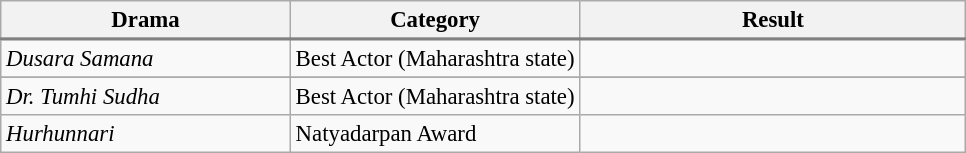<table class="wikitable" style="font-size:95%;" ;>
<tr>
<th width="30%">Drama</th>
<th width="30%">Category</th>
<th width="40%">Result</th>
</tr>
<tr>
</tr>
<tr style="border-top:2px solid gray;">
<td><em>Dusara Samana</em></td>
<td>Best Actor (Maharashtra state)</td>
<td></td>
</tr>
<tr>
</tr>
<tr>
<td><em>Dr. Tumhi Sudha</em></td>
<td>Best Actor (Maharashtra state)</td>
<td></td>
</tr>
<tr>
<td><em>Hurhunnari</em></td>
<td>Natyadarpan Award</td>
<td></td>
</tr>
</table>
